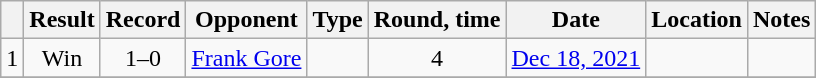<table class="wikitable" style="text-align:center">
<tr>
<th></th>
<th>Result</th>
<th>Record</th>
<th>Opponent</th>
<th>Type</th>
<th>Round, time</th>
<th>Date</th>
<th>Location</th>
<th>Notes</th>
</tr>
<tr>
<td>1</td>
<td>Win</td>
<td>1–0</td>
<td style="text-align:left;"> <a href='#'>Frank Gore</a></td>
<td></td>
<td>4</td>
<td><a href='#'>Dec 18, 2021</a></td>
<td> </td>
<td></td>
</tr>
<tr>
</tr>
</table>
